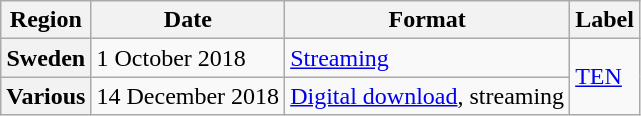<table class="wikitable plainrowheaders">
<tr>
<th>Region</th>
<th>Date</th>
<th>Format</th>
<th>Label</th>
</tr>
<tr>
<th scope="row">Sweden</th>
<td>1 October 2018</td>
<td><a href='#'>Streaming</a></td>
<td rowspan="2"><a href='#'>TEN</a></td>
</tr>
<tr>
<th scope="row">Various</th>
<td>14 December 2018</td>
<td><a href='#'>Digital download</a>, streaming</td>
</tr>
</table>
